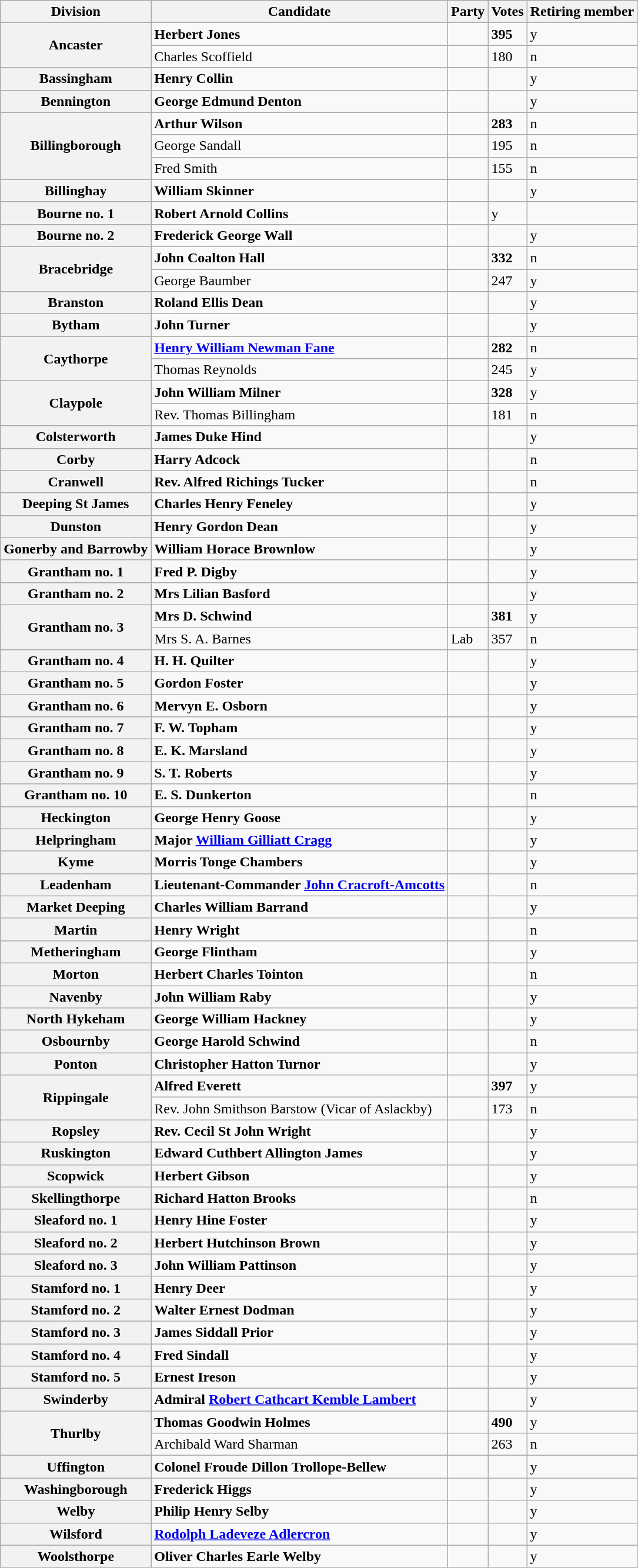<table class="wikitable">
<tr>
<th>Division</th>
<th>Candidate</th>
<th>Party</th>
<th>Votes</th>
<th>Retiring member</th>
</tr>
<tr>
<th rowspan="2">Ancaster</th>
<td><strong>Herbert Jones</strong></td>
<td></td>
<td><strong>395</strong></td>
<td>y</td>
</tr>
<tr>
<td>Charles Scoffield</td>
<td></td>
<td>180</td>
<td>n</td>
</tr>
<tr>
<th>Bassingham</th>
<td><strong>Henry Collin</strong></td>
<td></td>
<td></td>
<td>y</td>
</tr>
<tr>
<th>Bennington</th>
<td><strong>George Edmund Denton</strong></td>
<td></td>
<td></td>
<td>y</td>
</tr>
<tr>
<th rowspan="3">Billingborough</th>
<td><strong>Arthur Wilson</strong></td>
<td></td>
<td><strong>283</strong></td>
<td>n</td>
</tr>
<tr>
<td>George Sandall</td>
<td></td>
<td>195</td>
<td>n</td>
</tr>
<tr>
<td>Fred Smith</td>
<td></td>
<td>155</td>
<td>n</td>
</tr>
<tr>
<th>Billinghay</th>
<td><strong>William Skinner</strong></td>
<td></td>
<td></td>
<td>y</td>
</tr>
<tr>
<th>Bourne no. 1</th>
<td><strong>Robert Arnold Collins</strong></td>
<td></td>
<td>y</td>
</tr>
<tr>
<th>Bourne no. 2</th>
<td><strong>Frederick George Wall</strong></td>
<td></td>
<td></td>
<td>y</td>
</tr>
<tr>
<th rowspan="2">Bracebridge</th>
<td><strong>John Coalton Hall</strong></td>
<td></td>
<td><strong>332</strong></td>
<td>n</td>
</tr>
<tr>
<td>George Baumber</td>
<td></td>
<td>247</td>
<td>y</td>
</tr>
<tr>
<th>Branston</th>
<td><strong>Roland Ellis Dean</strong></td>
<td></td>
<td></td>
<td>y</td>
</tr>
<tr>
<th>Bytham</th>
<td><strong>John Turner</strong></td>
<td></td>
<td></td>
<td>y</td>
</tr>
<tr>
<th rowspan="2">Caythorpe</th>
<td><strong><a href='#'>Henry William Newman Fane</a></strong></td>
<td></td>
<td><strong>282</strong></td>
<td>n</td>
</tr>
<tr>
<td>Thomas Reynolds</td>
<td></td>
<td>245</td>
<td>y</td>
</tr>
<tr>
<th rowspan="2">Claypole</th>
<td><strong>John William Milner</strong></td>
<td></td>
<td><strong>328</strong></td>
<td>y</td>
</tr>
<tr>
<td>Rev. Thomas Billingham</td>
<td></td>
<td>181</td>
<td>n</td>
</tr>
<tr>
<th>Colsterworth</th>
<td><strong>James Duke Hind</strong></td>
<td></td>
<td></td>
<td>y</td>
</tr>
<tr>
<th>Corby</th>
<td><strong>Harry Adcock</strong></td>
<td></td>
<td></td>
<td>n</td>
</tr>
<tr>
<th>Cranwell</th>
<td><strong>Rev. Alfred Richings Tucker</strong></td>
<td></td>
<td></td>
<td>n</td>
</tr>
<tr>
<th>Deeping St James</th>
<td><strong>Charles Henry Feneley</strong></td>
<td></td>
<td></td>
<td>y</td>
</tr>
<tr>
<th>Dunston</th>
<td><strong>Henry Gordon Dean</strong></td>
<td></td>
<td></td>
<td>y</td>
</tr>
<tr>
<th>Gonerby and Barrowby</th>
<td><strong>William Horace Brownlow</strong></td>
<td></td>
<td></td>
<td>y</td>
</tr>
<tr>
<th>Grantham no. 1</th>
<td><strong>Fred P. Digby</strong></td>
<td></td>
<td></td>
<td>y</td>
</tr>
<tr>
<th>Grantham no. 2</th>
<td><strong>Mrs Lilian Basford</strong></td>
<td></td>
<td></td>
<td>y</td>
</tr>
<tr>
<th rowspan="2">Grantham no. 3</th>
<td><strong>Mrs D. Schwind</strong></td>
<td></td>
<td><strong>381</strong></td>
<td>y</td>
</tr>
<tr>
<td>Mrs S. A. Barnes</td>
<td>Lab</td>
<td>357</td>
<td>n</td>
</tr>
<tr>
<th>Grantham no. 4</th>
<td><strong>H. H. Quilter</strong></td>
<td></td>
<td></td>
<td>y</td>
</tr>
<tr>
<th>Grantham no. 5</th>
<td><strong>Gordon Foster</strong></td>
<td></td>
<td></td>
<td>y</td>
</tr>
<tr>
<th>Grantham no. 6</th>
<td><strong>Mervyn E. Osborn</strong></td>
<td></td>
<td></td>
<td>y</td>
</tr>
<tr>
<th>Grantham no. 7</th>
<td><strong>F. W. Topham</strong></td>
<td></td>
<td></td>
<td>y</td>
</tr>
<tr>
<th>Grantham no. 8</th>
<td><strong>E. K. Marsland</strong></td>
<td></td>
<td></td>
<td>y</td>
</tr>
<tr>
<th>Grantham no. 9</th>
<td><strong>S. T. Roberts</strong></td>
<td></td>
<td></td>
<td>y</td>
</tr>
<tr>
<th>Grantham no. 10</th>
<td><strong>E. S. Dunkerton</strong></td>
<td></td>
<td></td>
<td>n</td>
</tr>
<tr>
<th>Heckington</th>
<td><strong>George Henry Goose</strong></td>
<td></td>
<td></td>
<td>y</td>
</tr>
<tr>
<th>Helpringham</th>
<td><strong>Major <a href='#'>William Gilliatt Cragg</a></strong></td>
<td></td>
<td></td>
<td>y</td>
</tr>
<tr>
<th>Kyme</th>
<td><strong>Morris Tonge Chambers</strong></td>
<td></td>
<td></td>
<td>y</td>
</tr>
<tr>
<th>Leadenham</th>
<td><strong>Lieutenant-Commander <a href='#'>John Cracroft-Amcotts</a></strong></td>
<td></td>
<td></td>
<td>n</td>
</tr>
<tr>
<th>Market Deeping</th>
<td><strong>Charles William Barrand</strong></td>
<td></td>
<td></td>
<td>y</td>
</tr>
<tr>
<th>Martin</th>
<td><strong>Henry Wright</strong></td>
<td></td>
<td></td>
<td>n</td>
</tr>
<tr>
<th>Metheringham</th>
<td><strong>George Flintham</strong></td>
<td></td>
<td></td>
<td>y</td>
</tr>
<tr>
<th>Morton</th>
<td><strong>Herbert Charles Tointon</strong></td>
<td></td>
<td></td>
<td>n</td>
</tr>
<tr>
<th>Navenby</th>
<td><strong>John William Raby</strong></td>
<td></td>
<td></td>
<td>y</td>
</tr>
<tr>
<th>North Hykeham</th>
<td><strong>George William Hackney</strong></td>
<td></td>
<td></td>
<td>y</td>
</tr>
<tr>
<th>Osbournby</th>
<td><strong>George Harold Schwind</strong></td>
<td></td>
<td></td>
<td>n</td>
</tr>
<tr>
<th>Ponton</th>
<td><strong>Christopher Hatton Turnor</strong></td>
<td></td>
<td></td>
<td>y</td>
</tr>
<tr>
<th rowspan="2">Rippingale</th>
<td><strong>Alfred Everett</strong></td>
<td></td>
<td><strong>397</strong></td>
<td>y</td>
</tr>
<tr>
<td>Rev. John Smithson Barstow (Vicar of Aslackby)</td>
<td></td>
<td>173</td>
<td>n</td>
</tr>
<tr>
<th>Ropsley</th>
<td><strong>Rev. Cecil St John Wright</strong></td>
<td></td>
<td></td>
<td>y</td>
</tr>
<tr>
<th>Ruskington</th>
<td><strong>Edward Cuthbert Allington James</strong></td>
<td></td>
<td></td>
<td>y</td>
</tr>
<tr>
<th>Scopwick</th>
<td><strong>Herbert Gibson</strong></td>
<td></td>
<td></td>
<td>y</td>
</tr>
<tr>
<th>Skellingthorpe</th>
<td><strong>Richard Hatton Brooks</strong></td>
<td></td>
<td></td>
<td>n</td>
</tr>
<tr>
<th>Sleaford no. 1</th>
<td><strong>Henry Hine Foster</strong></td>
<td></td>
<td></td>
<td>y</td>
</tr>
<tr>
<th>Sleaford no. 2</th>
<td><strong>Herbert Hutchinson Brown</strong></td>
<td></td>
<td></td>
<td>y</td>
</tr>
<tr>
<th>Sleaford no. 3</th>
<td><strong>John William Pattinson</strong></td>
<td></td>
<td></td>
<td>y</td>
</tr>
<tr>
<th>Stamford no. 1</th>
<td><strong>Henry Deer</strong></td>
<td></td>
<td></td>
<td>y</td>
</tr>
<tr>
<th>Stamford no. 2</th>
<td><strong>Walter Ernest Dodman</strong></td>
<td></td>
<td></td>
<td>y</td>
</tr>
<tr>
<th>Stamford no. 3</th>
<td><strong>James Siddall Prior</strong></td>
<td></td>
<td></td>
<td>y</td>
</tr>
<tr>
<th>Stamford no. 4</th>
<td><strong>Fred Sindall</strong></td>
<td></td>
<td></td>
<td>y</td>
</tr>
<tr>
<th>Stamford no. 5</th>
<td><strong>Ernest Ireson</strong></td>
<td></td>
<td></td>
<td>y</td>
</tr>
<tr>
<th>Swinderby</th>
<td><strong>Admiral <a href='#'>Robert Cathcart Kemble Lambert</a></strong></td>
<td></td>
<td></td>
<td>y</td>
</tr>
<tr>
<th rowspan="2">Thurlby</th>
<td><strong>Thomas Goodwin Holmes</strong></td>
<td></td>
<td><strong>490</strong></td>
<td>y</td>
</tr>
<tr>
<td>Archibald Ward Sharman</td>
<td></td>
<td>263</td>
<td>n</td>
</tr>
<tr>
<th>Uffington</th>
<td><strong>Colonel Froude Dillon Trollope-Bellew</strong></td>
<td></td>
<td></td>
<td>y</td>
</tr>
<tr>
<th>Washingborough</th>
<td><strong>Frederick Higgs</strong></td>
<td></td>
<td></td>
<td>y</td>
</tr>
<tr>
<th>Welby</th>
<td><strong>Philip Henry Selby</strong></td>
<td></td>
<td></td>
<td>y</td>
</tr>
<tr>
<th>Wilsford</th>
<td><strong><a href='#'>Rodolph Ladeveze Adlercron</a></strong></td>
<td></td>
<td></td>
<td>y</td>
</tr>
<tr>
<th>Woolsthorpe</th>
<td><strong>Oliver Charles Earle Welby</strong></td>
<td></td>
<td></td>
<td>y</td>
</tr>
</table>
